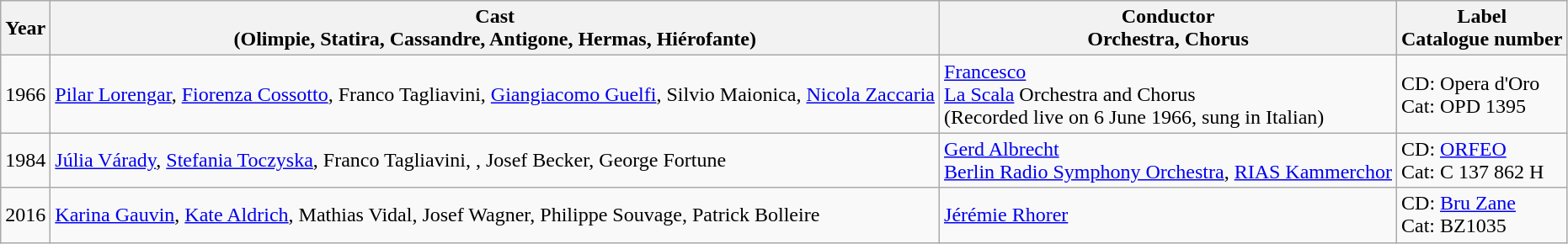<table class="wikitable">
<tr>
<th>Year</th>
<th>Cast<br>(Olimpie, Statira, Cassandre, Antigone, Hermas, Hiérofante)</th>
<th>Conductor<br>Orchestra, Chorus</th>
<th>Label<br>Catalogue number</th>
</tr>
<tr>
<td>1966</td>
<td><a href='#'>Pilar Lorengar</a>, <a href='#'>Fiorenza&nbsp;Cossotto</a>, Franco Tagliavini, <a href='#'>Giangiacomo Guelfi</a>, Silvio Maionica, <a href='#'>Nicola&nbsp;Zaccaria</a></td>
<td><a href='#'>Francesco </a><br><a href='#'>La Scala</a> Orchestra and Chorus<br>(Recorded live on 6 June 1966, sung in Italian)</td>
<td>CD: Opera d'Oro<br>Cat: OPD 1395</td>
</tr>
<tr>
<td>1984</td>
<td><a href='#'>Júlia Várady</a>, <a href='#'>Stefania&nbsp;Toczyska</a>, Franco Tagliavini, , Josef Becker, George Fortune</td>
<td><a href='#'>Gerd Albrecht</a><br><a href='#'>Berlin Radio Symphony Orchestra</a>, <a href='#'>RIAS&nbsp;Kammerchor</a></td>
<td>CD: <a href='#'>ORFEO</a><br>Cat: C 137 862 H</td>
</tr>
<tr>
<td>2016</td>
<td><a href='#'>Karina Gauvin</a>, <a href='#'>Kate Aldrich</a>, Mathias Vidal, Josef Wagner, Philippe Souvage, Patrick Bolleire</td>
<td><a href='#'>Jérémie Rhorer</a></td>
<td>CD: <a href='#'>Bru Zane</a><br>Cat: BZ1035</td>
</tr>
</table>
